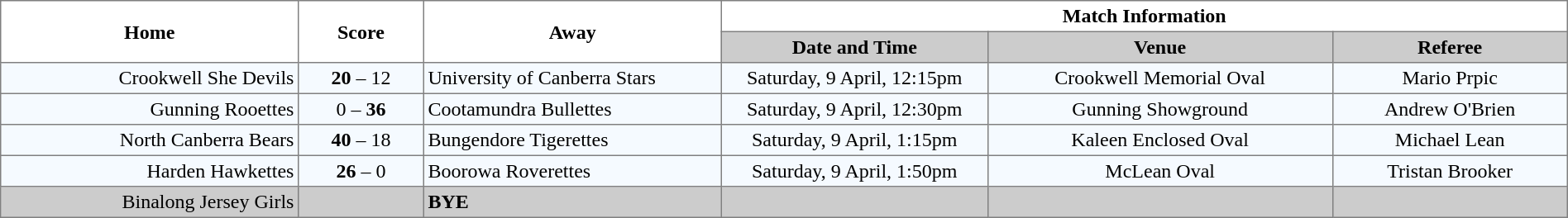<table border="1" cellpadding="3" cellspacing="0" width="100%" style="border-collapse:collapse;  text-align:center;">
<tr>
<th rowspan="2" width="19%">Home</th>
<th rowspan="2" width="8%">Score</th>
<th rowspan="2" width="19%">Away</th>
<th colspan="3">Match Information</th>
</tr>
<tr style="background:#CCCCCC">
<th width="17%">Date and Time</th>
<th width="22%">Venue</th>
<th width="50%">Referee</th>
</tr>
<tr style="text-align:center; background:#f5faff;">
<td align="right">Crookwell She Devils </td>
<td><strong>20</strong> – 12</td>
<td align="left"> University of Canberra Stars</td>
<td>Saturday, 9 April, 12:15pm</td>
<td>Crookwell Memorial Oval</td>
<td>Mario Prpic</td>
</tr>
<tr style="text-align:center; background:#f5faff;">
<td align="right">Gunning Rooettes </td>
<td>0 – <strong>36</strong></td>
<td align="left"> Cootamundra Bullettes</td>
<td>Saturday, 9 April, 12:30pm</td>
<td>Gunning Showground</td>
<td>Andrew O'Brien</td>
</tr>
<tr style="text-align:center; background:#f5faff;">
<td align="right">North Canberra Bears </td>
<td><strong>40</strong> – 18</td>
<td align="left"> Bungendore Tigerettes</td>
<td>Saturday, 9 April, 1:15pm</td>
<td>Kaleen Enclosed Oval</td>
<td>Michael Lean</td>
</tr>
<tr style="text-align:center; background:#f5faff;">
<td align="right">Harden Hawkettes </td>
<td><strong>26</strong> – 0</td>
<td align="left"> Boorowa Roverettes</td>
<td>Saturday, 9 April, 1:50pm</td>
<td>McLean Oval</td>
<td>Tristan Brooker</td>
</tr>
<tr style="text-align:center; background:#CCCCCC;">
<td align="right">Binalong Jersey Girls </td>
<td></td>
<td align="left"><strong>BYE</strong></td>
<td></td>
<td></td>
<td></td>
</tr>
</table>
